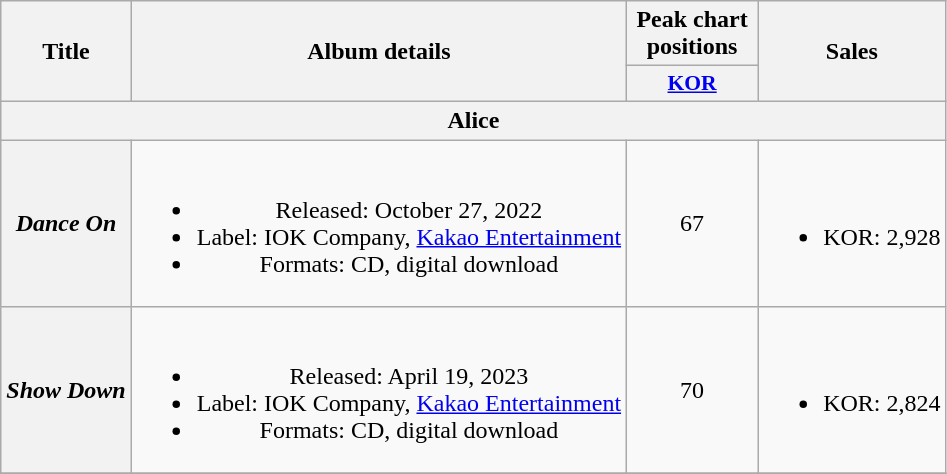<table class="wikitable plainrowheaders" style="text-align:center;">
<tr>
<th scope="col" rowspan="2">Title</th>
<th scope="col" rowspan="2">Album details</th>
<th scope="col" colspan="1" style="width:5em;">Peak chart positions</th>
<th scope="col" rowspan="2">Sales</th>
</tr>
<tr>
<th scope="col" style="width:3em;font-size:90%;"><a href='#'>KOR</a><br></th>
</tr>
<tr>
<th colspan="4">Alice</th>
</tr>
<tr>
<th scope="row"><em>Dance On</em></th>
<td><br><ul><li>Released: October 27, 2022</li><li>Label: IOK Company, <a href='#'>Kakao Entertainment</a></li><li>Formats: CD, digital download</li></ul></td>
<td>67</td>
<td><br><ul><li>KOR: 2,928</li></ul></td>
</tr>
<tr>
<th scope="row"><em>Show Down</em></th>
<td><br><ul><li>Released: April 19, 2023</li><li>Label: IOK Company, <a href='#'>Kakao Entertainment</a></li><li>Formats: CD, digital download</li></ul></td>
<td>70</td>
<td><br><ul><li>KOR: 2,824</li></ul></td>
</tr>
<tr>
</tr>
</table>
